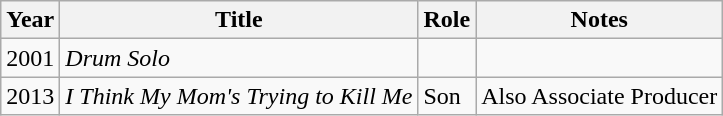<table class="wikitable sortable">
<tr>
<th>Year</th>
<th>Title</th>
<th>Role</th>
<th class="unsortable">Notes</th>
</tr>
<tr>
<td>2001</td>
<td><em>Drum Solo</em></td>
<td></td>
<td></td>
</tr>
<tr>
<td>2013</td>
<td><em>I Think My Mom's Trying to Kill Me</em></td>
<td>Son</td>
<td>Also Associate Producer</td>
</tr>
</table>
